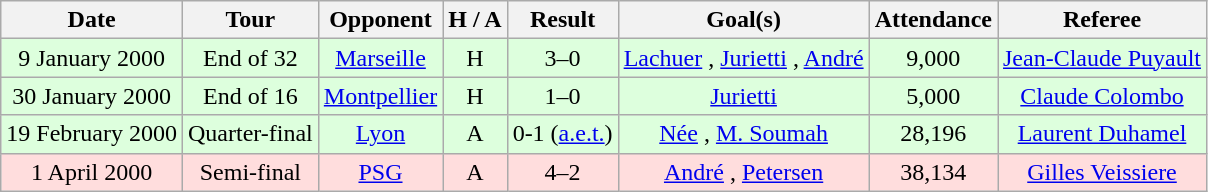<table class="wikitable sortable" style="text-align:center">
<tr>
<th class="sortable">Date</th>
<th>Tour</th>
<th>Opponent</th>
<th>H / A</th>
<th>Result</th>
<th>Goal(s)</th>
<th>Attendance</th>
<th>Referee</th>
</tr>
<tr style="background:#dfd;">
<td>9 January 2000</td>
<td>End of 32</td>
<td><a href='#'>Marseille</a></td>
<td>H</td>
<td>3–0</td>
<td><a href='#'>Lachuer</a> , <a href='#'>Jurietti</a> , <a href='#'>André</a> </td>
<td>9,000</td>
<td><a href='#'>Jean-Claude Puyault</a></td>
</tr>
<tr style="background:#dfd;">
<td>30 January 2000</td>
<td>End of 16</td>
<td><a href='#'>Montpellier</a></td>
<td>H</td>
<td>1–0</td>
<td><a href='#'>Jurietti</a> </td>
<td>5,000</td>
<td><a href='#'>Claude Colombo</a></td>
</tr>
<tr style="background:#dfd;">
<td>19 February 2000</td>
<td>Quarter-final</td>
<td><a href='#'>Lyon</a></td>
<td>A</td>
<td>0-1 (<a href='#'>a.e.t.</a>)</td>
<td><a href='#'>Née</a> , <a href='#'>M. Soumah</a> </td>
<td>28,196</td>
<td><a href='#'>Laurent Duhamel</a></td>
</tr>
<tr style="background:#fdd;">
<td>1 April 2000</td>
<td>Semi-final</td>
<td><a href='#'>PSG</a></td>
<td>A</td>
<td>4–2</td>
<td><a href='#'>André</a> , <a href='#'>Petersen</a> </td>
<td>38,134</td>
<td><a href='#'>Gilles Veissiere</a></td>
</tr>
</table>
